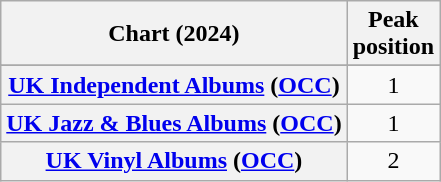<table class="wikitable sortable plainrowheaders" style="text-align:center">
<tr>
<th scope="col">Chart (2024)</th>
<th scope="col">Peak<br> position</th>
</tr>
<tr>
</tr>
<tr>
</tr>
<tr>
</tr>
<tr>
<th scope="row"><a href='#'>UK Independent Albums</a> (<a href='#'>OCC</a>)</th>
<td>1</td>
</tr>
<tr>
<th scope="row"><a href='#'>UK Jazz & Blues Albums</a> (<a href='#'>OCC</a>)</th>
<td>1</td>
</tr>
<tr>
<th scope="row"><a href='#'>UK Vinyl Albums</a> (<a href='#'>OCC</a>)</th>
<td>2</td>
</tr>
</table>
